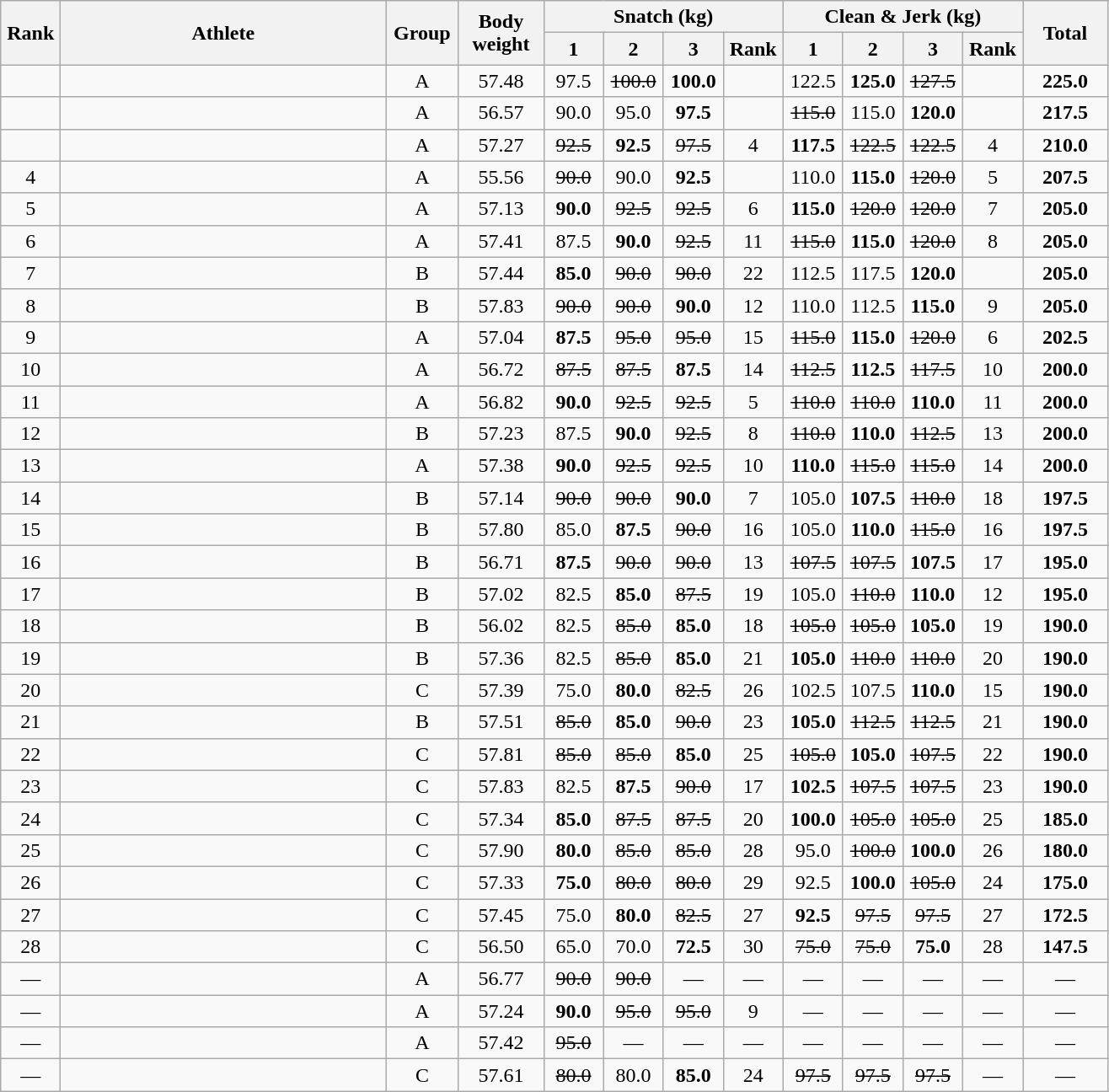<table class = "wikitable" style="text-align:center;">
<tr>
<th rowspan=2 width=40>Rank</th>
<th rowspan=2 width=250>Athlete</th>
<th rowspan=2 width=50>Group</th>
<th rowspan=2 width=60>Body weight</th>
<th colspan=4>Snatch (kg)</th>
<th colspan=4>Clean & Jerk (kg)</th>
<th rowspan=2 width=60>Total</th>
</tr>
<tr>
<th width=40>1</th>
<th width=40>2</th>
<th width=40>3</th>
<th width=40>Rank</th>
<th width=40>1</th>
<th width=40>2</th>
<th width=40>3</th>
<th width=40>Rank</th>
</tr>
<tr>
<td></td>
<td align=left></td>
<td>A</td>
<td>57.48</td>
<td>97.5</td>
<td><s>100.0 </s></td>
<td><strong>100.0</strong></td>
<td></td>
<td>122.5</td>
<td><strong>125.0</strong></td>
<td><s>127.5 </s></td>
<td></td>
<td><strong>225.0</strong></td>
</tr>
<tr>
<td></td>
<td align=left></td>
<td>A</td>
<td>56.57</td>
<td>90.0</td>
<td>95.0</td>
<td><strong>97.5</strong></td>
<td></td>
<td><s>115.0 </s></td>
<td>115.0</td>
<td><strong>120.0</strong></td>
<td></td>
<td><strong>217.5</strong></td>
</tr>
<tr>
<td></td>
<td align=left></td>
<td>A</td>
<td>57.27</td>
<td><s>92.5 </s></td>
<td><strong>92.5</strong></td>
<td><s>97.5 </s></td>
<td>4</td>
<td><strong>117.5</strong></td>
<td><s>122.5 </s></td>
<td><s>122.5 </s></td>
<td>4</td>
<td><strong>210.0</strong></td>
</tr>
<tr>
<td>4</td>
<td align=left></td>
<td>A</td>
<td>55.56</td>
<td><s>90.0 </s></td>
<td>90.0</td>
<td><strong>92.5</strong></td>
<td></td>
<td>110.0</td>
<td><strong>115.0</strong></td>
<td><s>120.0 </s></td>
<td>5</td>
<td><strong>207.5</strong></td>
</tr>
<tr>
<td>5</td>
<td align=left></td>
<td>A</td>
<td>57.13</td>
<td><strong>90.0</strong></td>
<td><s>92.5 </s></td>
<td><s>92.5 </s></td>
<td>6</td>
<td><strong>115.0</strong></td>
<td><s>120.0 </s></td>
<td><s>120.0 </s></td>
<td>7</td>
<td><strong>205.0</strong></td>
</tr>
<tr>
<td>6</td>
<td align=left></td>
<td>A</td>
<td>57.41</td>
<td>87.5</td>
<td><strong>90.0</strong></td>
<td><s>92.5 </s></td>
<td>11</td>
<td><s>115.0 </s></td>
<td><strong>115.0</strong></td>
<td><s>120.0 </s></td>
<td>8</td>
<td><strong>205.0</strong></td>
</tr>
<tr>
<td>7</td>
<td align=left></td>
<td>B</td>
<td>57.44</td>
<td><strong>85.0</strong></td>
<td><s>90.0 </s></td>
<td><s>90.0 </s></td>
<td>22</td>
<td>112.5</td>
<td>117.5</td>
<td><strong>120.0</strong></td>
<td></td>
<td><strong>205.0</strong></td>
</tr>
<tr>
<td>8</td>
<td align=left></td>
<td>B</td>
<td>57.83</td>
<td><s>90.0 </s></td>
<td><s>90.0 </s></td>
<td><strong>90.0</strong></td>
<td>12</td>
<td>110.0</td>
<td>112.5</td>
<td><strong>115.0</strong></td>
<td>9</td>
<td><strong>205.0</strong></td>
</tr>
<tr>
<td>9</td>
<td align=left></td>
<td>A</td>
<td>57.04</td>
<td><strong>87.5</strong></td>
<td><s>95.0 </s></td>
<td><s>95.0 </s></td>
<td>15</td>
<td><s>115.0 </s></td>
<td><strong>115.0</strong></td>
<td><s>120.0 </s></td>
<td>6</td>
<td><strong>202.5</strong></td>
</tr>
<tr>
<td>10</td>
<td align=left></td>
<td>A</td>
<td>56.72</td>
<td><s>87.5 </s></td>
<td><s>87.5 </s></td>
<td><strong>87.5</strong></td>
<td>14</td>
<td><s>112.5 </s></td>
<td><strong>112.5</strong></td>
<td><s>117.5 </s></td>
<td>10</td>
<td><strong>200.0</strong></td>
</tr>
<tr>
<td>11</td>
<td align=left></td>
<td>A</td>
<td>56.82</td>
<td><strong>90.0</strong></td>
<td><s>92.5 </s></td>
<td><s>92.5 </s></td>
<td>5</td>
<td><s>110.0 </s></td>
<td><s>110.0 </s></td>
<td><strong>110.0</strong></td>
<td>11</td>
<td><strong>200.0</strong></td>
</tr>
<tr>
<td>12</td>
<td align=left></td>
<td>B</td>
<td>57.23</td>
<td>87.5</td>
<td><strong>90.0</strong></td>
<td><s>92.5 </s></td>
<td>8</td>
<td><s>110.0 </s></td>
<td><strong>110.0</strong></td>
<td><s>112.5 </s></td>
<td>13</td>
<td><strong>200.0</strong></td>
</tr>
<tr>
<td>13</td>
<td align=left></td>
<td>A</td>
<td>57.38</td>
<td><strong>90.0</strong></td>
<td><s>92.5 </s></td>
<td><s>92.5 </s></td>
<td>10</td>
<td><strong>110.0</strong></td>
<td><s>115.0 </s></td>
<td><s>115.0 </s></td>
<td>14</td>
<td><strong>200.0</strong></td>
</tr>
<tr>
<td>14</td>
<td align=left></td>
<td>B</td>
<td>57.14</td>
<td><s>90.0 </s></td>
<td><s>90.0 </s></td>
<td><strong>90.0</strong></td>
<td>7</td>
<td>105.0</td>
<td><strong>107.5</strong></td>
<td><s>110.0 </s></td>
<td>18</td>
<td><strong>197.5</strong></td>
</tr>
<tr>
<td>15</td>
<td align=left></td>
<td>B</td>
<td>57.80</td>
<td>85.0</td>
<td><strong>87.5</strong></td>
<td><s>90.0 </s></td>
<td>16</td>
<td>105.0</td>
<td><strong>110.0</strong></td>
<td><s>115.0 </s></td>
<td>16</td>
<td><strong>197.5</strong></td>
</tr>
<tr>
<td>16</td>
<td align=left></td>
<td>B</td>
<td>56.71</td>
<td><strong>87.5</strong></td>
<td><s>90.0 </s></td>
<td><s>90.0 </s></td>
<td>13</td>
<td><s>107.5 </s></td>
<td><s>107.5 </s></td>
<td><strong>107.5</strong></td>
<td>17</td>
<td><strong>195.0</strong></td>
</tr>
<tr>
<td>17</td>
<td align=left></td>
<td>B</td>
<td>57.02</td>
<td>82.5</td>
<td><strong>85.0</strong></td>
<td><s>87.5 </s></td>
<td>19</td>
<td>105.0</td>
<td><s>110.0 </s></td>
<td><strong>110.0</strong></td>
<td>12</td>
<td><strong>195.0</strong></td>
</tr>
<tr>
<td>18</td>
<td align=left></td>
<td>B</td>
<td>56.02</td>
<td>82.5</td>
<td><s>85.0 </s></td>
<td><strong>85.0</strong></td>
<td>18</td>
<td><s>105.0 </s></td>
<td><s>105.0 </s></td>
<td><strong>105.0</strong></td>
<td>19</td>
<td><strong>190.0</strong></td>
</tr>
<tr>
<td>19</td>
<td align=left></td>
<td>B</td>
<td>57.36</td>
<td>82.5</td>
<td><s>85.0 </s></td>
<td><strong>85.0</strong></td>
<td>21</td>
<td><strong>105.0</strong></td>
<td><s>110.0 </s></td>
<td><s>110.0 </s></td>
<td>20</td>
<td><strong>190.0</strong></td>
</tr>
<tr>
<td>20</td>
<td align=left></td>
<td>C</td>
<td>57.39</td>
<td>75.0</td>
<td><strong>80.0</strong></td>
<td><s>82.5 </s></td>
<td>26</td>
<td>102.5</td>
<td>107.5</td>
<td><strong>110.0</strong></td>
<td>15</td>
<td><strong>190.0</strong></td>
</tr>
<tr>
<td>21</td>
<td align=left></td>
<td>B</td>
<td>57.51</td>
<td><s>85.0 </s></td>
<td><strong>85.0</strong></td>
<td><s>90.0 </s></td>
<td>23</td>
<td><strong>105.0</strong></td>
<td><s>112.5 </s></td>
<td><s>112.5 </s></td>
<td>21</td>
<td><strong>190.0</strong></td>
</tr>
<tr>
<td>22</td>
<td align=left></td>
<td>C</td>
<td>57.81</td>
<td><s>85.0 </s></td>
<td><s>85.0 </s></td>
<td><strong>85.0</strong></td>
<td>25</td>
<td><s>105.0 </s></td>
<td><strong>105.0</strong></td>
<td><s>107.5 </s></td>
<td>22</td>
<td><strong>190.0</strong></td>
</tr>
<tr>
<td>23</td>
<td align=left></td>
<td>C</td>
<td>57.83</td>
<td>82.5</td>
<td><strong>87.5</strong></td>
<td><s>90.0 </s></td>
<td>17</td>
<td><strong>102.5</strong></td>
<td><s>107.5 </s></td>
<td><s>107.5 </s></td>
<td>23</td>
<td><strong>190.0</strong></td>
</tr>
<tr>
<td>24</td>
<td align=left></td>
<td>C</td>
<td>57.34</td>
<td><strong>85.0</strong></td>
<td><s>87.5 </s></td>
<td><s>87.5 </s></td>
<td>20</td>
<td><strong>100.0</strong></td>
<td><s>105.0 </s></td>
<td><s>105.0 </s></td>
<td>25</td>
<td><strong>185.0</strong></td>
</tr>
<tr>
<td>25</td>
<td align=left></td>
<td>C</td>
<td>57.90</td>
<td><strong>80.0</strong></td>
<td><s>85.0 </s></td>
<td><s>85.0 </s></td>
<td>28</td>
<td>95.0</td>
<td><s>100.0 </s></td>
<td><strong>100.0</strong></td>
<td>26</td>
<td><strong>180.0</strong></td>
</tr>
<tr>
<td>26</td>
<td align=left></td>
<td>C</td>
<td>57.33</td>
<td><strong>75.0</strong></td>
<td><s>80.0 </s></td>
<td><s>80.0 </s></td>
<td>29</td>
<td>92.5</td>
<td><strong>100.0</strong></td>
<td><s>105.0 </s></td>
<td>24</td>
<td><strong>175.0</strong></td>
</tr>
<tr>
<td>27</td>
<td align=left></td>
<td>C</td>
<td>57.45</td>
<td>75.0</td>
<td><strong>80.0</strong></td>
<td><s>82.5 </s></td>
<td>27</td>
<td><strong>92.5</strong></td>
<td><s>97.5 </s></td>
<td><s>97.5 </s></td>
<td>27</td>
<td><strong>172.5</strong></td>
</tr>
<tr>
<td>28</td>
<td align=left></td>
<td>C</td>
<td>56.50</td>
<td>65.0</td>
<td>70.0</td>
<td><strong>72.5</strong></td>
<td>30</td>
<td><s>75.0 </s></td>
<td><s>75.0 </s></td>
<td><strong>75.0</strong></td>
<td>28</td>
<td><strong>147.5</strong></td>
</tr>
<tr>
<td>—</td>
<td align=left></td>
<td>A</td>
<td>56.77</td>
<td><s>90.0 </s></td>
<td><s>90.0 </s></td>
<td>—</td>
<td>—</td>
<td>—</td>
<td>—</td>
<td>—</td>
<td>—</td>
<td>—</td>
</tr>
<tr>
<td>—</td>
<td align=left></td>
<td>A</td>
<td>57.24</td>
<td><strong>90.0</strong></td>
<td><s>95.0 </s></td>
<td><s>95.0 </s></td>
<td>9</td>
<td>—</td>
<td>—</td>
<td>—</td>
<td>—</td>
<td>—</td>
</tr>
<tr>
<td>—</td>
<td align=left></td>
<td>A</td>
<td>57.42</td>
<td><s>95.0 </s></td>
<td>—</td>
<td>—</td>
<td>—</td>
<td>—</td>
<td>—</td>
<td>—</td>
<td>—</td>
<td>—</td>
</tr>
<tr>
<td>—</td>
<td align=left></td>
<td>C</td>
<td>57.61</td>
<td><s>80.0 </s></td>
<td>80.0</td>
<td><strong>85.0</strong></td>
<td>24</td>
<td><s>97.5 </s></td>
<td><s>97.5 </s></td>
<td><s>97.5 </s></td>
<td>—</td>
<td>—</td>
</tr>
</table>
